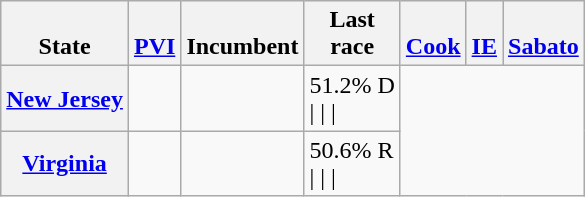<table class="wikitable sortable">
<tr valign=bottom>
<th>State</th>
<th><a href='#'>PVI</a></th>
<th>Incumbent</th>
<th>Last<br>race</th>
<th scope="col"><a href='#'>Cook</a><br></th>
<th scope="col"><a href='#'>IE</a><br></th>
<th scope="col"><a href='#'>Sabato</a><br></th>
</tr>
<tr>
<th><a href='#'>New Jersey</a></th>
<td></td>
<td><br></td>
<td>51.2% D<br>| 
| 
| </td>
</tr>
<tr>
<th><a href='#'>Virginia</a></th>
<td></td>
<td><br></td>
<td>50.6% R<br>| 
| 
| </td>
</tr>
</table>
